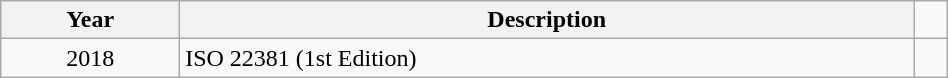<table class = "wikitable" font-size = 95%; width = 50%; background-color = transparent>
<tr>
<th>Year</th>
<th>Description</th>
</tr>
<tr>
<td align = "center">2018</td>
<td>ISO 22381 (1st Edition)</td>
<td></td>
</tr>
</table>
